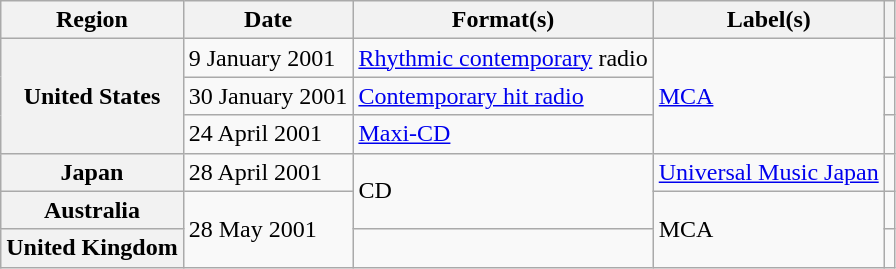<table class="wikitable plainrowheaders">
<tr>
<th scope="col">Region</th>
<th scope="col">Date</th>
<th scope="col">Format(s)</th>
<th scope="col">Label(s)</th>
<th scope="col"></th>
</tr>
<tr>
<th scope="row" rowspan="3">United States</th>
<td>9 January 2001</td>
<td><a href='#'>Rhythmic contemporary</a> radio</td>
<td rowspan="3"><a href='#'>MCA</a></td>
<td></td>
</tr>
<tr>
<td>30 January 2001</td>
<td><a href='#'>Contemporary hit radio</a></td>
<td></td>
</tr>
<tr>
<td>24 April 2001</td>
<td><a href='#'>Maxi-CD</a></td>
<td></td>
</tr>
<tr>
<th scope="row">Japan</th>
<td>28 April 2001</td>
<td rowspan="2">CD</td>
<td><a href='#'>Universal Music Japan</a></td>
<td></td>
</tr>
<tr>
<th scope="row">Australia</th>
<td rowspan="2">28 May 2001</td>
<td rowspan="2">MCA</td>
<td></td>
</tr>
<tr>
<th scope="row">United Kingdom</th>
<td></td>
<td></td>
</tr>
</table>
